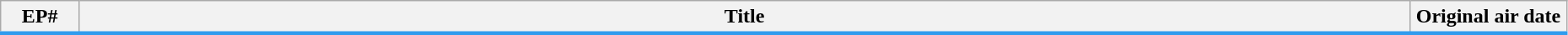<table class="plainrowheaders wikitable" width="98%" style="background:#FFF">
<tr style="border-bottom:3px solid #309CEE">
<th width="5%">EP#</th>
<th>Title</th>
<th width="10%">Original air date<br>
























</th>
</tr>
</table>
